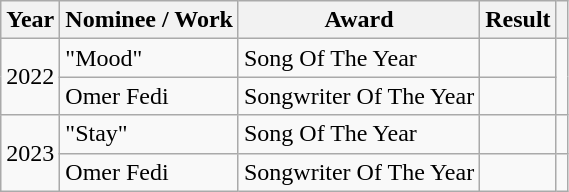<table class="wikitable">
<tr>
<th>Year</th>
<th>Nominee / Work</th>
<th>Award</th>
<th>Result</th>
<th></th>
</tr>
<tr>
<td rowspan="2">2022</td>
<td>"Mood"</td>
<td>Song Of The Year</td>
<td></td>
<td align="center" rowspan="2"></td>
</tr>
<tr>
<td>Omer Fedi</td>
<td>Songwriter Of The Year</td>
<td></td>
</tr>
<tr>
<td rowspan="2">2023</td>
<td>"Stay"</td>
<td>Song Of The Year</td>
<td></td>
<td align="center"></td>
</tr>
<tr>
<td>Omer Fedi</td>
<td>Songwriter Of The Year</td>
<td></td>
<td align="center"></td>
</tr>
</table>
